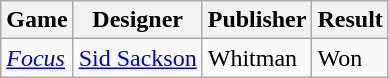<table class="wikitable">
<tr>
<th>Game</th>
<th>Designer</th>
<th>Publisher</th>
<th>Result</th>
</tr>
<tr>
<td><em><a href='#'>Focus</a></em></td>
<td><a href='#'>Sid Sackson</a></td>
<td>Whitman</td>
<td>Won</td>
</tr>
</table>
